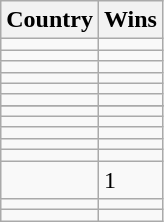<table class="wikitable sortable" style="border-collapse:collapse">
<tr>
<th>Country</th>
<th>Wins</th>
</tr>
<tr>
<td></td>
<td></td>
</tr>
<tr>
<td></td>
<td></td>
</tr>
<tr>
<td></td>
<td></td>
</tr>
<tr>
<td></td>
<td></td>
</tr>
<tr>
<td></td>
<td></td>
</tr>
<tr>
<td></td>
<td></td>
</tr>
<tr>
</tr>
<tr>
<td></td>
<td></td>
</tr>
<tr>
<td></td>
<td></td>
</tr>
<tr>
<td></td>
<td></td>
</tr>
<tr>
<td></td>
<td></td>
</tr>
<tr>
<td></td>
<td></td>
</tr>
<tr>
<td></td>
<td>1</td>
</tr>
<tr>
<td></td>
<td></td>
</tr>
<tr>
<td></td>
<td></td>
</tr>
</table>
